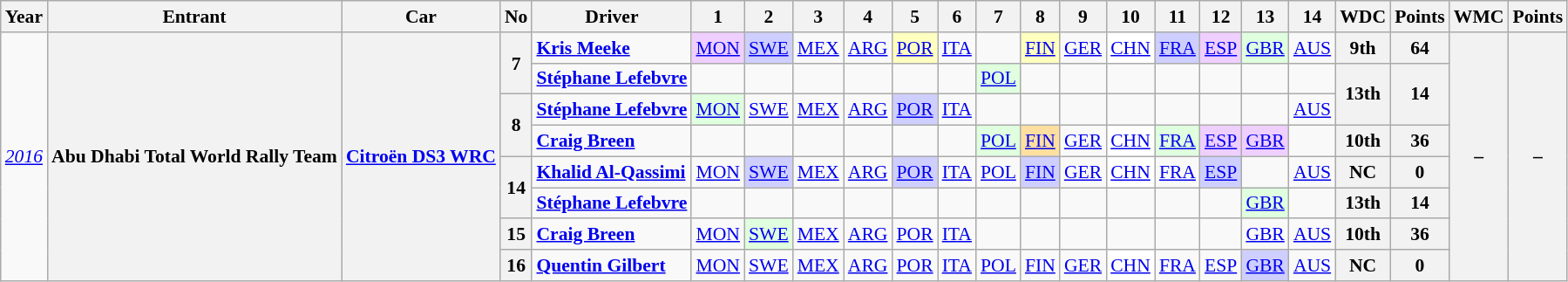<table class="wikitable" style="text-align:center; font-size:90%">
<tr>
<th>Year</th>
<th>Entrant</th>
<th>Car</th>
<th>No</th>
<th>Driver</th>
<th>1</th>
<th>2</th>
<th>3</th>
<th>4</th>
<th>5</th>
<th>6</th>
<th>7</th>
<th>8</th>
<th>9</th>
<th>10</th>
<th>11</th>
<th>12</th>
<th>13</th>
<th>14</th>
<th>WDC</th>
<th>Points</th>
<th>WMC</th>
<th>Points</th>
</tr>
<tr>
<td rowspan="8"><a href='#'><em>2016</em></a></td>
<th rowspan=8>Abu Dhabi Total World Rally Team</th>
<th rowspan=8><a href='#'>Citroën DS3 WRC</a></th>
<th rowspan=2>7</th>
<td align=left><strong><a href='#'>Kris Meeke</a></strong></td>
<td style="background:#efcfff;"><a href='#'>MON</a><br></td>
<td style="background:#cfcfff;"><a href='#'>SWE</a><br></td>
<td><a href='#'>MEX</a></td>
<td><a href='#'>ARG</a></td>
<td style="background:#ffffbf;"><a href='#'>POR</a><br></td>
<td><a href='#'>ITA</a></td>
<td></td>
<td style="background:#ffffbf;"><a href='#'>FIN</a><br></td>
<td><a href='#'>GER</a></td>
<td style="background:white;"><a href='#'>CHN</a><br></td>
<td style="background:#cfcfff;"><a href='#'>FRA</a><br></td>
<td style="background:#efcfff;"><a href='#'>ESP</a><br></td>
<td style="background:#dfffdf;"><a href='#'>GBR</a><br></td>
<td><a href='#'>AUS</a></td>
<th>9th</th>
<th>64</th>
<th rowspan=8>–</th>
<th rowspan=8>–</th>
</tr>
<tr>
<td align=left><strong><a href='#'>Stéphane Lefebvre</a></strong></td>
<td></td>
<td></td>
<td></td>
<td></td>
<td></td>
<td></td>
<td style="background:#dfffdf;"><a href='#'>POL</a><br></td>
<td></td>
<td></td>
<td></td>
<td></td>
<td></td>
<td></td>
<td></td>
<th rowspan=2>13th</th>
<th rowspan=2>14</th>
</tr>
<tr>
<th rowspan=2>8</th>
<td align=left><strong><a href='#'>Stéphane Lefebvre</a></strong></td>
<td style="background:#dfffdf;"><a href='#'>MON</a><br></td>
<td><a href='#'>SWE</a></td>
<td><a href='#'>MEX</a></td>
<td><a href='#'>ARG</a></td>
<td style="background:#cfcfff;"><a href='#'>POR</a><br></td>
<td><a href='#'>ITA</a></td>
<td></td>
<td></td>
<td></td>
<td></td>
<td></td>
<td></td>
<td></td>
<td><a href='#'>AUS</a></td>
</tr>
<tr>
<td align=left><strong><a href='#'>Craig Breen</a></strong></td>
<td></td>
<td></td>
<td></td>
<td></td>
<td></td>
<td></td>
<td style="background:#dfffdf;"><a href='#'>POL</a><br></td>
<td style="background:#ffdf9f;"><a href='#'>FIN</a><br></td>
<td><a href='#'>GER</a></td>
<td style="background:white;"><a href='#'>CHN</a><br></td>
<td style="background:#dfffdf;"><a href='#'>FRA</a><br></td>
<td style="background:#efcfff;"><a href='#'>ESP</a><br></td>
<td style="background:#efcfff;"><a href='#'>GBR</a><br></td>
<td></td>
<th>10th</th>
<th>36</th>
</tr>
<tr>
<th rowspan=2>14</th>
<td align=left><strong><a href='#'>Khalid Al-Qassimi</a></strong></td>
<td><a href='#'>MON</a></td>
<td style="background:#cfcfff;"><a href='#'>SWE</a><br></td>
<td><a href='#'>MEX</a></td>
<td><a href='#'>ARG</a></td>
<td style="background:#cfcfff;"><a href='#'>POR</a><br></td>
<td><a href='#'>ITA</a></td>
<td><a href='#'>POL</a></td>
<td style="background:#cfcfff;"><a href='#'>FIN</a><br></td>
<td><a href='#'>GER</a></td>
<td style="background:white;"><a href='#'>CHN</a><br></td>
<td><a href='#'>FRA</a></td>
<td style="background:#cfcfff;"><a href='#'>ESP</a><br></td>
<td></td>
<td><a href='#'>AUS</a></td>
<th>NC</th>
<th>0</th>
</tr>
<tr>
<td align=left><strong><a href='#'>Stéphane Lefebvre</a></strong></td>
<td></td>
<td></td>
<td></td>
<td></td>
<td></td>
<td></td>
<td></td>
<td></td>
<td></td>
<td></td>
<td></td>
<td></td>
<td style="background:#dfffdf;"><a href='#'>GBR</a><br></td>
<td></td>
<th>13th</th>
<th>14</th>
</tr>
<tr>
<th>15</th>
<td align=left><strong><a href='#'>Craig Breen</a></strong></td>
<td><a href='#'>MON</a></td>
<td style="background:#dfffdf;"><a href='#'>SWE</a><br></td>
<td><a href='#'>MEX</a></td>
<td><a href='#'>ARG</a></td>
<td><a href='#'>POR</a></td>
<td><a href='#'>ITA</a></td>
<td></td>
<td></td>
<td></td>
<td></td>
<td></td>
<td></td>
<td><a href='#'>GBR</a></td>
<td><a href='#'>AUS</a></td>
<th>10th</th>
<th>36</th>
</tr>
<tr>
<th>16</th>
<td align=left><strong><a href='#'>Quentin Gilbert</a></strong></td>
<td><a href='#'>MON</a></td>
<td><a href='#'>SWE</a></td>
<td><a href='#'>MEX</a></td>
<td><a href='#'>ARG</a></td>
<td><a href='#'>POR</a></td>
<td><a href='#'>ITA</a></td>
<td><a href='#'>POL</a></td>
<td><a href='#'>FIN</a></td>
<td><a href='#'>GER</a></td>
<td style="background:white;"><a href='#'>CHN</a><br></td>
<td><a href='#'>FRA</a></td>
<td><a href='#'>ESP</a></td>
<td style="background:#cfcfff;"><a href='#'>GBR</a><br></td>
<td><a href='#'>AUS</a></td>
<th>NC</th>
<th>0</th>
</tr>
</table>
